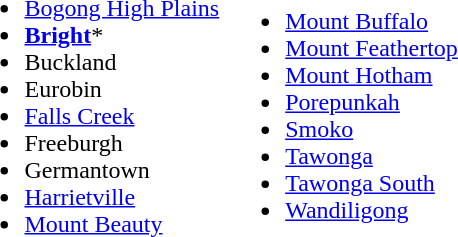<table>
<tr>
<td width=50%><br><ul><li><a href='#'>Bogong High Plains</a></li><li><strong><a href='#'>Bright</a></strong>*</li><li>Buckland</li><li>Eurobin</li><li><a href='#'>Falls Creek</a></li><li>Freeburgh</li><li>Germantown</li><li><a href='#'>Harrietville</a></li><li><a href='#'>Mount Beauty</a></li></ul></td>
<td width=50%><br><ul><li><a href='#'>Mount Buffalo</a></li><li><a href='#'>Mount Feathertop</a></li><li><a href='#'>Mount Hotham</a></li><li><a href='#'>Porepunkah</a></li><li><a href='#'>Smoko</a></li><li><a href='#'>Tawonga</a></li><li><a href='#'>Tawonga South</a></li><li><a href='#'>Wandiligong</a></li></ul></td>
</tr>
</table>
